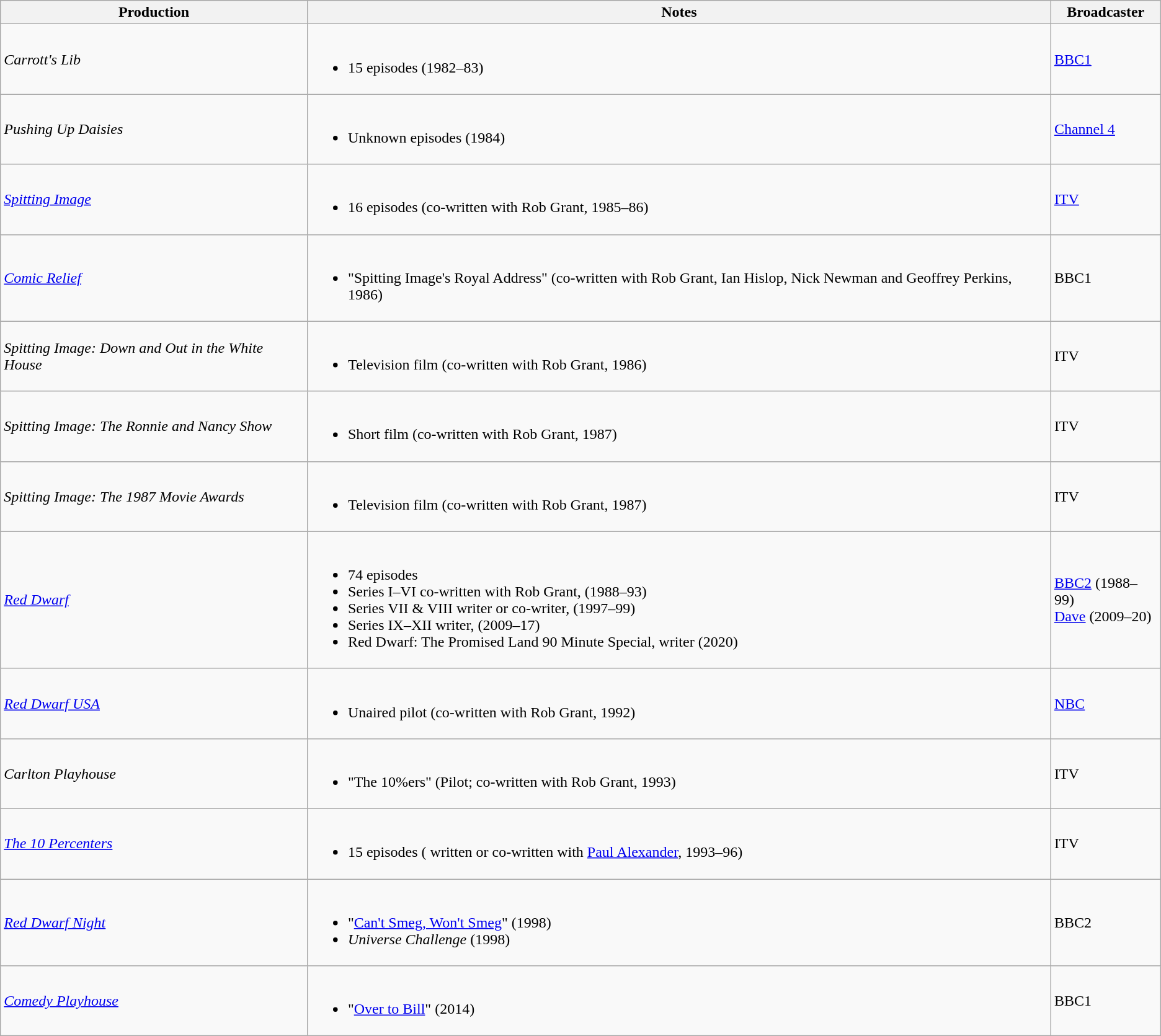<table class="wikitable">
<tr style="background:#ccc; text-align:center;">
<th>Production</th>
<th>Notes</th>
<th>Broadcaster</th>
</tr>
<tr>
<td><em>Carrott's Lib</em></td>
<td><br><ul><li>15 episodes (1982–83)</li></ul></td>
<td><a href='#'>BBC1</a></td>
</tr>
<tr>
<td><em>Pushing Up Daisies</em></td>
<td><br><ul><li>Unknown episodes (1984)</li></ul></td>
<td><a href='#'>Channel 4</a></td>
</tr>
<tr>
<td><em><a href='#'>Spitting Image</a></em></td>
<td><br><ul><li>16 episodes (co-written with Rob Grant, 1985–86)</li></ul></td>
<td><a href='#'>ITV</a></td>
</tr>
<tr>
<td><em><a href='#'>Comic Relief</a></em></td>
<td><br><ul><li>"Spitting Image's Royal Address" (co-written with Rob Grant, Ian Hislop, Nick Newman and Geoffrey Perkins, 1986)</li></ul></td>
<td>BBC1</td>
</tr>
<tr>
<td><em>Spitting Image: Down and Out in the White House</em></td>
<td><br><ul><li>Television film (co-written with Rob Grant, 1986)</li></ul></td>
<td>ITV</td>
</tr>
<tr>
<td><em>Spitting Image: The Ronnie and Nancy Show</em></td>
<td><br><ul><li>Short film (co-written with Rob Grant, 1987)</li></ul></td>
<td>ITV</td>
</tr>
<tr>
<td><em>Spitting Image: The 1987 Movie Awards</em></td>
<td><br><ul><li>Television film (co-written with Rob Grant, 1987)</li></ul></td>
<td>ITV</td>
</tr>
<tr>
<td><em><a href='#'>Red Dwarf</a></em></td>
<td><br><ul><li>74 episodes</li><li>Series I–VI co-written with Rob Grant, (1988–93)</li><li>Series VII & VIII writer or co-writer, (1997–99)</li><li>Series IX–XII writer, (2009–17)</li><li>Red Dwarf: The Promised Land 90 Minute Special, writer (2020)</li></ul></td>
<td><a href='#'>BBC2</a> (1988–99)<br><a href='#'>Dave</a> (2009–20)</td>
</tr>
<tr>
<td><em><a href='#'>Red Dwarf USA</a></em></td>
<td><br><ul><li>Unaired pilot (co-written with Rob Grant, 1992)</li></ul></td>
<td><a href='#'>NBC</a></td>
</tr>
<tr>
<td><em>Carlton Playhouse</em></td>
<td><br><ul><li>"The 10%ers" (Pilot; co-written with Rob Grant, 1993)</li></ul></td>
<td>ITV</td>
</tr>
<tr>
<td><em><a href='#'>The 10 Percenters</a></em></td>
<td><br><ul><li>15 episodes ( written or co-written with <a href='#'>Paul Alexander</a>, 1993–96)</li></ul></td>
<td>ITV</td>
</tr>
<tr>
<td><em><a href='#'>Red Dwarf Night</a></em></td>
<td><br><ul><li>"<a href='#'>Can't Smeg, Won't Smeg</a>" (1998)</li><li><em>Universe Challenge</em> (1998)</li></ul></td>
<td>BBC2</td>
</tr>
<tr>
<td><em><a href='#'>Comedy Playhouse</a></em></td>
<td><br><ul><li>"<a href='#'>Over to Bill</a>" (2014)</li></ul></td>
<td>BBC1</td>
</tr>
</table>
